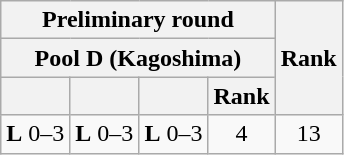<table class="wikitable" style="font-size:100%;">
<tr>
<th colspan=4>Preliminary round</th>
<th rowspan=3>Rank</th>
</tr>
<tr>
<th colspan=4>Pool D (Kagoshima)</th>
</tr>
<tr>
<th></th>
<th></th>
<th></th>
<th>Rank</th>
</tr>
<tr align=center>
<td><strong>L</strong> 0–3</td>
<td><strong>L</strong> 0–3</td>
<td><strong>L</strong> 0–3</td>
<td>4</td>
<td>13</td>
</tr>
</table>
